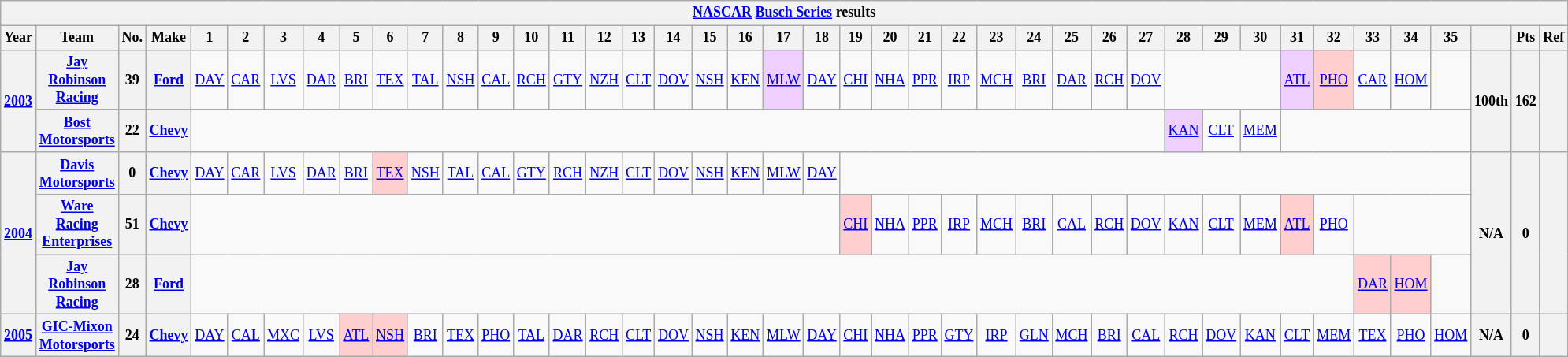<table class="wikitable" style="text-align:center; font-size:75%">
<tr>
<th colspan=42><a href='#'>NASCAR</a> <a href='#'>Busch Series</a> results</th>
</tr>
<tr>
<th>Year</th>
<th>Team</th>
<th>No.</th>
<th>Make</th>
<th>1</th>
<th>2</th>
<th>3</th>
<th>4</th>
<th>5</th>
<th>6</th>
<th>7</th>
<th>8</th>
<th>9</th>
<th>10</th>
<th>11</th>
<th>12</th>
<th>13</th>
<th>14</th>
<th>15</th>
<th>16</th>
<th>17</th>
<th>18</th>
<th>19</th>
<th>20</th>
<th>21</th>
<th>22</th>
<th>23</th>
<th>24</th>
<th>25</th>
<th>26</th>
<th>27</th>
<th>28</th>
<th>29</th>
<th>30</th>
<th>31</th>
<th>32</th>
<th>33</th>
<th>34</th>
<th>35</th>
<th></th>
<th>Pts</th>
<th>Ref</th>
</tr>
<tr>
<th rowspan=2><a href='#'>2003</a></th>
<th><a href='#'>Jay Robinson Racing</a></th>
<th>39</th>
<th><a href='#'>Ford</a></th>
<td><a href='#'>DAY</a></td>
<td><a href='#'>CAR</a></td>
<td><a href='#'>LVS</a></td>
<td><a href='#'>DAR</a></td>
<td><a href='#'>BRI</a></td>
<td><a href='#'>TEX</a></td>
<td><a href='#'>TAL</a></td>
<td><a href='#'>NSH</a></td>
<td><a href='#'>CAL</a></td>
<td><a href='#'>RCH</a></td>
<td><a href='#'>GTY</a></td>
<td><a href='#'>NZH</a></td>
<td><a href='#'>CLT</a></td>
<td><a href='#'>DOV</a></td>
<td><a href='#'>NSH</a></td>
<td><a href='#'>KEN</a></td>
<td style="background:#EFCFFF;"><a href='#'>MLW</a><br></td>
<td><a href='#'>DAY</a></td>
<td><a href='#'>CHI</a></td>
<td><a href='#'>NHA</a></td>
<td><a href='#'>PPR</a></td>
<td><a href='#'>IRP</a></td>
<td><a href='#'>MCH</a></td>
<td><a href='#'>BRI</a></td>
<td><a href='#'>DAR</a></td>
<td><a href='#'>RCH</a></td>
<td><a href='#'>DOV</a></td>
<td colspan=3></td>
<td style="background:#EFCFFF;"><a href='#'>ATL</a><br></td>
<td style="background:#FFCFCF;"><a href='#'>PHO</a><br></td>
<td><a href='#'>CAR</a></td>
<td><a href='#'>HOM</a></td>
<td></td>
<th rowspan=2>100th</th>
<th rowspan=2>162</th>
<th rowspan=2></th>
</tr>
<tr>
<th><a href='#'>Bost Motorsports</a></th>
<th>22</th>
<th><a href='#'>Chevy</a></th>
<td colspan=27></td>
<td style="background:#EFCFFF;"><a href='#'>KAN</a><br></td>
<td><a href='#'>CLT</a></td>
<td><a href='#'>MEM</a></td>
<td colspan=6></td>
</tr>
<tr>
<th rowspan=3><a href='#'>2004</a></th>
<th><a href='#'>Davis Motorsports</a></th>
<th>0</th>
<th><a href='#'>Chevy</a></th>
<td><a href='#'>DAY</a></td>
<td><a href='#'>CAR</a></td>
<td><a href='#'>LVS</a></td>
<td><a href='#'>DAR</a></td>
<td><a href='#'>BRI</a></td>
<td style="background:#FFCFCF;"><a href='#'>TEX</a><br></td>
<td><a href='#'>NSH</a></td>
<td><a href='#'>TAL</a></td>
<td><a href='#'>CAL</a></td>
<td><a href='#'>GTY</a></td>
<td><a href='#'>RCH</a></td>
<td><a href='#'>NZH</a></td>
<td><a href='#'>CLT</a></td>
<td><a href='#'>DOV</a></td>
<td><a href='#'>NSH</a></td>
<td><a href='#'>KEN</a></td>
<td><a href='#'>MLW</a></td>
<td><a href='#'>DAY</a></td>
<td colspan=17></td>
<th rowspan=3>N/A</th>
<th rowspan=3>0</th>
<th rowspan=3></th>
</tr>
<tr>
<th><a href='#'>Ware Racing Enterprises</a></th>
<th>51</th>
<th><a href='#'>Chevy</a></th>
<td colspan=18></td>
<td style="background:#FFCFCF;"><a href='#'>CHI</a><br></td>
<td><a href='#'>NHA</a></td>
<td><a href='#'>PPR</a></td>
<td><a href='#'>IRP</a></td>
<td><a href='#'>MCH</a></td>
<td><a href='#'>BRI</a></td>
<td><a href='#'>CAL</a></td>
<td><a href='#'>RCH</a></td>
<td><a href='#'>DOV</a></td>
<td><a href='#'>KAN</a></td>
<td><a href='#'>CLT</a></td>
<td><a href='#'>MEM</a></td>
<td style="background:#FFCFCF;"><a href='#'>ATL</a><br></td>
<td><a href='#'>PHO</a></td>
<td colspan=3></td>
</tr>
<tr>
<th><a href='#'>Jay Robinson Racing</a></th>
<th>28</th>
<th><a href='#'>Ford</a></th>
<td colspan=32></td>
<td style="background:#FFCFCF;"><a href='#'>DAR</a><br></td>
<td style="background:#FFCFCF;"><a href='#'>HOM</a><br></td>
<td></td>
</tr>
<tr>
<th><a href='#'>2005</a></th>
<th><a href='#'>GIC-Mixon Motorsports</a></th>
<th>24</th>
<th><a href='#'>Chevy</a></th>
<td><a href='#'>DAY</a></td>
<td><a href='#'>CAL</a></td>
<td><a href='#'>MXC</a></td>
<td><a href='#'>LVS</a></td>
<td style="background:#FFCFCF;"><a href='#'>ATL</a><br></td>
<td style="background:#FFCFCF;"><a href='#'>NSH</a><br></td>
<td><a href='#'>BRI</a></td>
<td><a href='#'>TEX</a></td>
<td><a href='#'>PHO</a></td>
<td><a href='#'>TAL</a></td>
<td><a href='#'>DAR</a></td>
<td><a href='#'>RCH</a></td>
<td><a href='#'>CLT</a></td>
<td><a href='#'>DOV</a></td>
<td><a href='#'>NSH</a></td>
<td><a href='#'>KEN</a></td>
<td><a href='#'>MLW</a></td>
<td><a href='#'>DAY</a></td>
<td><a href='#'>CHI</a></td>
<td><a href='#'>NHA</a></td>
<td><a href='#'>PPR</a></td>
<td><a href='#'>GTY</a></td>
<td><a href='#'>IRP</a></td>
<td><a href='#'>GLN</a></td>
<td><a href='#'>MCH</a></td>
<td><a href='#'>BRI</a></td>
<td><a href='#'>CAL</a></td>
<td><a href='#'>RCH</a></td>
<td><a href='#'>DOV</a></td>
<td><a href='#'>KAN</a></td>
<td><a href='#'>CLT</a></td>
<td><a href='#'>MEM</a></td>
<td><a href='#'>TEX</a></td>
<td><a href='#'>PHO</a></td>
<td><a href='#'>HOM</a></td>
<th>N/A</th>
<th>0</th>
<th></th>
</tr>
</table>
